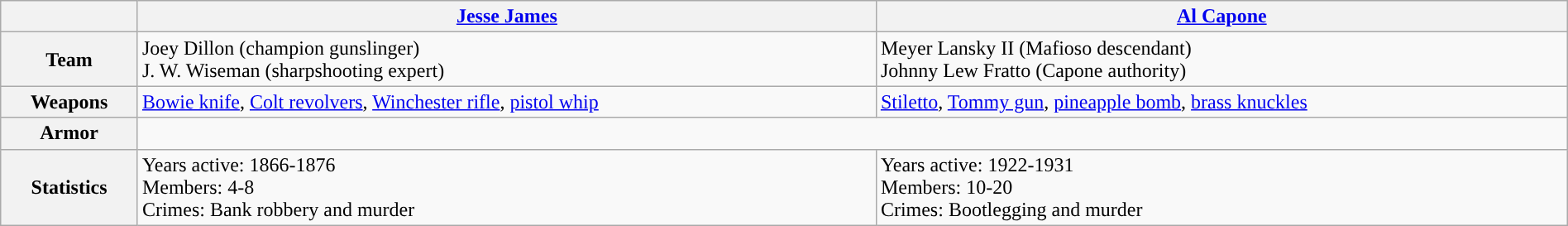<table class="wikitable unsortable" ; style="width: 100%">
<tr>
<th></th>
<th><strong><a href='#'>Jesse James</a></strong></th>
<th><strong><a href='#'>Al Capone</a></strong></th>
</tr>
<tr>
<th>Team</th>
<td>Joey Dillon (champion gunslinger)<br>J. W. Wiseman (sharpshooting expert)</td>
<td>Meyer Lansky II (Mafioso descendant)<br>Johnny Lew Fratto (Capone authority)</td>
</tr>
<tr>
<th>Weapons</th>
<td><a href='#'>Bowie knife</a>, <a href='#'>Colt revolvers</a>, <a href='#'>Winchester rifle</a>, <a href='#'>pistol whip</a></td>
<td><a href='#'>Stiletto</a>, <a href='#'>Tommy gun</a>, <a href='#'>pineapple bomb</a>, <a href='#'>brass knuckles</a></td>
</tr>
<tr>
<th>Armor</th>
<td colspan="2"></td>
</tr>
<tr>
<th>Statistics</th>
<td>Years active: 1866-1876<br>Members: 4-8<br>Crimes: Bank robbery and murder</td>
<td>Years active: 1922-1931<br>Members: 10-20<br>Crimes: Bootlegging and murder</td>
</tr>
</table>
